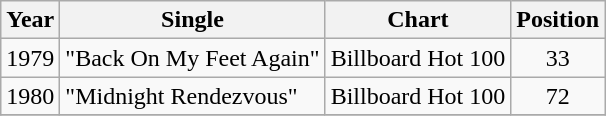<table class="wikitable sortable">
<tr>
<th>Year</th>
<th>Single</th>
<th>Chart</th>
<th>Position</th>
</tr>
<tr>
<td rowspan="1">1979</td>
<td rowspan="1">"Back On My Feet Again"</td>
<td>Billboard Hot 100</td>
<td style="text-align:center;">33</td>
</tr>
<tr>
<td rowspan="1">1980</td>
<td rowspan="1">"Midnight Rendezvous"</td>
<td>Billboard Hot 100</td>
<td style="text-align:center;">72</td>
</tr>
<tr>
</tr>
</table>
